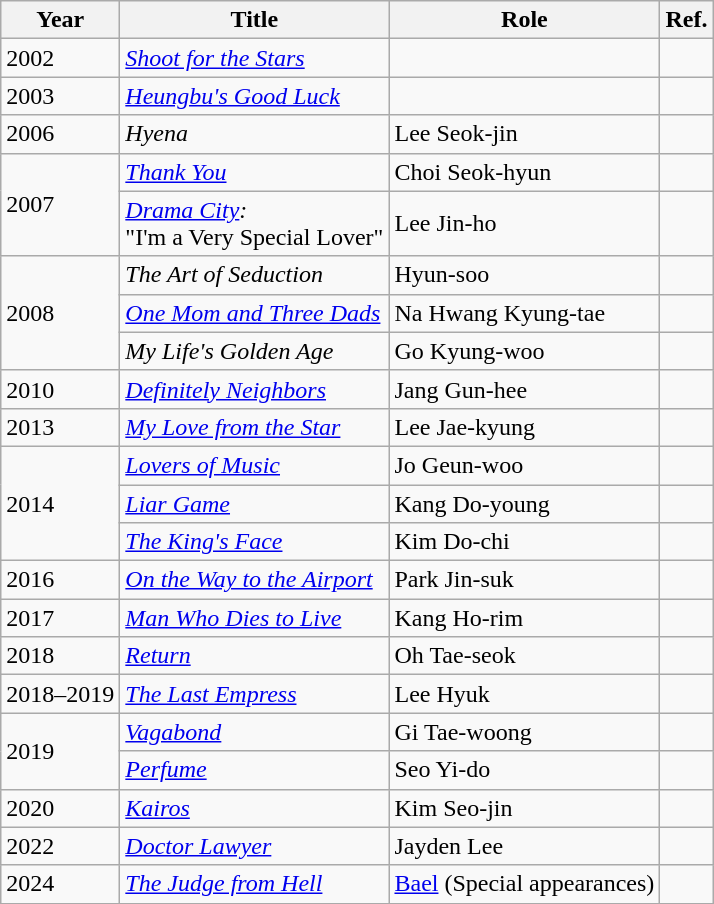<table class="wikitable">
<tr>
<th>Year</th>
<th>Title</th>
<th>Role</th>
<th>Ref.</th>
</tr>
<tr>
<td>2002</td>
<td><em><a href='#'>Shoot for the Stars</a></em></td>
<td></td>
<td></td>
</tr>
<tr>
<td>2003</td>
<td><em><a href='#'>Heungbu's Good Luck</a></em></td>
<td></td>
<td></td>
</tr>
<tr>
<td>2006</td>
<td><em>Hyena</em></td>
<td>Lee Seok-jin</td>
<td></td>
</tr>
<tr>
<td rowspan="2">2007</td>
<td><em><a href='#'>Thank You</a></em></td>
<td>Choi Seok-hyun</td>
<td></td>
</tr>
<tr>
<td><em><a href='#'>Drama City</a>:</em> <br>"I'm a Very Special Lover"</td>
<td>Lee Jin-ho</td>
<td></td>
</tr>
<tr>
<td rowspan="3">2008</td>
<td><em>The Art of Seduction</em></td>
<td>Hyun-soo</td>
<td></td>
</tr>
<tr>
<td><em><a href='#'>One Mom and Three Dads</a></em></td>
<td>Na Hwang Kyung-tae</td>
<td></td>
</tr>
<tr>
<td><em>My Life's Golden Age</em></td>
<td>Go Kyung-woo</td>
<td></td>
</tr>
<tr>
<td>2010</td>
<td><em><a href='#'>Definitely Neighbors</a></em></td>
<td>Jang Gun-hee</td>
<td></td>
</tr>
<tr>
<td>2013</td>
<td><em><a href='#'>My Love from the Star</a></em></td>
<td>Lee Jae-kyung</td>
<td></td>
</tr>
<tr>
<td rowspan="3">2014</td>
<td><em><a href='#'>Lovers of Music</a></em></td>
<td>Jo Geun-woo</td>
<td></td>
</tr>
<tr>
<td><em><a href='#'>Liar Game</a></em></td>
<td>Kang Do-young</td>
<td></td>
</tr>
<tr>
<td><em><a href='#'>The King's Face</a></em></td>
<td>Kim Do-chi</td>
<td></td>
</tr>
<tr>
<td>2016</td>
<td><em><a href='#'>On the Way to the Airport</a></em></td>
<td>Park Jin-suk</td>
<td></td>
</tr>
<tr>
<td>2017</td>
<td><em><a href='#'>Man Who Dies to Live</a></em></td>
<td>Kang Ho-rim</td>
<td></td>
</tr>
<tr>
<td>2018</td>
<td><em><a href='#'>Return</a></em></td>
<td>Oh Tae-seok</td>
<td></td>
</tr>
<tr>
<td>2018–2019</td>
<td><em><a href='#'>The Last Empress</a></em></td>
<td>Lee Hyuk</td>
<td></td>
</tr>
<tr>
<td rowspan=2>2019</td>
<td><em><a href='#'>Vagabond</a></em></td>
<td>Gi Tae-woong</td>
<td></td>
</tr>
<tr>
<td><em><a href='#'>Perfume</a></em></td>
<td>Seo Yi-do</td>
<td></td>
</tr>
<tr>
<td>2020</td>
<td><em><a href='#'>Kairos</a></em></td>
<td>Kim Seo-jin</td>
<td></td>
</tr>
<tr>
<td>2022</td>
<td><em><a href='#'>Doctor Lawyer</a></em></td>
<td>Jayden Lee</td>
<td></td>
</tr>
<tr>
<td>2024</td>
<td><em><a href='#'>The Judge from Hell</a></em></td>
<td><a href='#'>Bael</a> (Special appearances)</td>
<td></td>
</tr>
</table>
